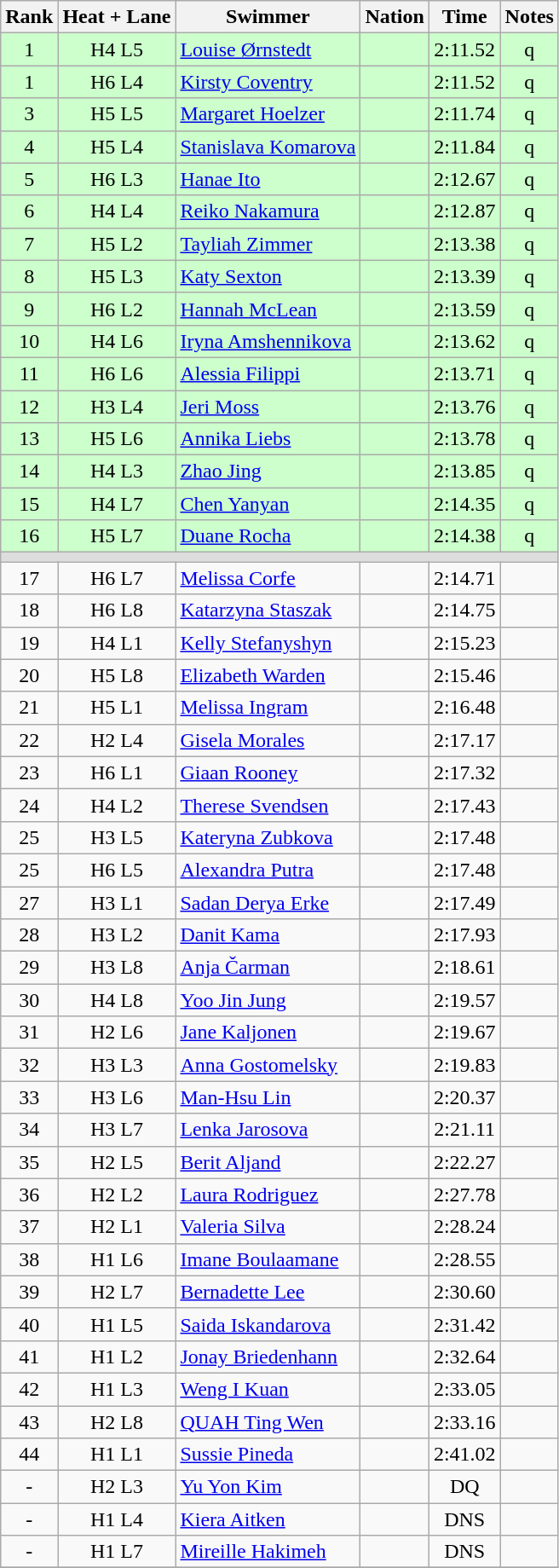<table class="wikitable sortable" style="text-align:center">
<tr>
<th>Rank</th>
<th>Heat + Lane</th>
<th>Swimmer</th>
<th>Nation</th>
<th>Time</th>
<th>Notes</th>
</tr>
<tr bgcolor=ccffcc>
<td>1</td>
<td>H4 L5</td>
<td align=left><a href='#'>Louise Ørnstedt</a></td>
<td align=left></td>
<td>2:11.52</td>
<td>q</td>
</tr>
<tr bgcolor=ccffcc>
<td>1</td>
<td>H6 L4</td>
<td align=left><a href='#'>Kirsty Coventry</a></td>
<td align=left></td>
<td>2:11.52</td>
<td>q</td>
</tr>
<tr bgcolor=ccffcc>
<td>3</td>
<td>H5 L5</td>
<td align=left><a href='#'>Margaret Hoelzer</a></td>
<td align=left></td>
<td>2:11.74</td>
<td>q</td>
</tr>
<tr bgcolor=ccffcc>
<td>4</td>
<td>H5 L4</td>
<td align=left><a href='#'>Stanislava Komarova</a></td>
<td align=left></td>
<td>2:11.84</td>
<td>q</td>
</tr>
<tr bgcolor=ccffcc>
<td>5</td>
<td>H6 L3</td>
<td align=left><a href='#'>Hanae Ito</a></td>
<td align=left></td>
<td>2:12.67</td>
<td>q</td>
</tr>
<tr bgcolor=ccffcc>
<td>6</td>
<td>H4 L4</td>
<td align=left><a href='#'>Reiko Nakamura</a></td>
<td align=left></td>
<td>2:12.87</td>
<td>q</td>
</tr>
<tr bgcolor=ccffcc>
<td>7</td>
<td>H5 L2</td>
<td align=left><a href='#'>Tayliah Zimmer</a></td>
<td align=left></td>
<td>2:13.38</td>
<td>q</td>
</tr>
<tr bgcolor=ccffcc>
<td>8</td>
<td>H5 L3</td>
<td align=left><a href='#'>Katy Sexton</a></td>
<td align=left></td>
<td>2:13.39</td>
<td>q</td>
</tr>
<tr bgcolor=ccffcc>
<td>9</td>
<td>H6 L2</td>
<td align=left><a href='#'>Hannah McLean</a></td>
<td align=left></td>
<td>2:13.59</td>
<td>q</td>
</tr>
<tr bgcolor=ccffcc>
<td>10</td>
<td>H4 L6</td>
<td align=left><a href='#'>Iryna Amshennikova</a></td>
<td align=left></td>
<td>2:13.62</td>
<td>q</td>
</tr>
<tr bgcolor=ccffcc>
<td>11</td>
<td>H6 L6</td>
<td align=left><a href='#'>Alessia Filippi</a></td>
<td align=left></td>
<td>2:13.71</td>
<td>q</td>
</tr>
<tr bgcolor=ccffcc>
<td>12</td>
<td>H3 L4</td>
<td align=left><a href='#'>Jeri Moss</a></td>
<td align=left></td>
<td>2:13.76</td>
<td>q</td>
</tr>
<tr bgcolor=ccffcc>
<td>13</td>
<td>H5 L6</td>
<td align=left><a href='#'>Annika Liebs</a></td>
<td align=left></td>
<td>2:13.78</td>
<td>q</td>
</tr>
<tr bgcolor=ccffcc>
<td>14</td>
<td>H4 L3</td>
<td align=left><a href='#'>Zhao Jing</a></td>
<td align=left></td>
<td>2:13.85</td>
<td>q</td>
</tr>
<tr bgcolor=ccffcc>
<td>15</td>
<td>H4 L7</td>
<td align=left><a href='#'>Chen Yanyan</a></td>
<td align=left></td>
<td>2:14.35</td>
<td>q</td>
</tr>
<tr bgcolor=ccffcc>
<td>16</td>
<td>H5 L7</td>
<td align=left><a href='#'>Duane Rocha</a></td>
<td align=left></td>
<td>2:14.38</td>
<td>q</td>
</tr>
<tr bgcolor=#DDDDDD>
<td colspan=6></td>
</tr>
<tr>
<td>17</td>
<td>H6 L7</td>
<td align=left><a href='#'>Melissa Corfe</a></td>
<td align=left></td>
<td>2:14.71</td>
<td></td>
</tr>
<tr>
<td>18</td>
<td>H6 L8</td>
<td align=left><a href='#'>Katarzyna Staszak</a></td>
<td align=left></td>
<td>2:14.75</td>
<td></td>
</tr>
<tr>
<td>19</td>
<td>H4 L1</td>
<td align=left><a href='#'>Kelly Stefanyshyn</a></td>
<td align=left></td>
<td>2:15.23</td>
<td></td>
</tr>
<tr>
<td>20</td>
<td>H5 L8</td>
<td align=left><a href='#'>Elizabeth Warden</a></td>
<td align=left></td>
<td>2:15.46</td>
<td></td>
</tr>
<tr>
<td>21</td>
<td>H5 L1</td>
<td align=left><a href='#'>Melissa Ingram</a></td>
<td align=left></td>
<td>2:16.48</td>
<td></td>
</tr>
<tr>
<td>22</td>
<td>H2 L4</td>
<td align=left><a href='#'>Gisela Morales</a></td>
<td align=left></td>
<td>2:17.17</td>
<td></td>
</tr>
<tr>
<td>23</td>
<td>H6 L1</td>
<td align=left><a href='#'>Giaan Rooney</a></td>
<td align=left></td>
<td>2:17.32</td>
<td></td>
</tr>
<tr>
<td>24</td>
<td>H4 L2</td>
<td align=left><a href='#'>Therese Svendsen</a></td>
<td align=left></td>
<td>2:17.43</td>
<td></td>
</tr>
<tr>
<td>25</td>
<td>H3 L5</td>
<td align=left><a href='#'>Kateryna Zubkova</a></td>
<td align=left></td>
<td>2:17.48</td>
<td></td>
</tr>
<tr>
<td>25</td>
<td>H6 L5</td>
<td align=left><a href='#'>Alexandra Putra</a></td>
<td align=left></td>
<td>2:17.48</td>
<td></td>
</tr>
<tr>
<td>27</td>
<td>H3 L1</td>
<td align=left><a href='#'>Sadan Derya Erke</a></td>
<td align=left></td>
<td>2:17.49</td>
<td></td>
</tr>
<tr>
<td>28</td>
<td>H3 L2</td>
<td align=left><a href='#'>Danit Kama</a></td>
<td align=left></td>
<td>2:17.93</td>
<td></td>
</tr>
<tr>
<td>29</td>
<td>H3 L8</td>
<td align=left><a href='#'>Anja Čarman</a></td>
<td align=left></td>
<td>2:18.61</td>
<td></td>
</tr>
<tr>
<td>30</td>
<td>H4 L8</td>
<td align=left><a href='#'>Yoo Jin Jung</a></td>
<td align=left></td>
<td>2:19.57</td>
<td></td>
</tr>
<tr>
<td>31</td>
<td>H2 L6</td>
<td align=left><a href='#'>Jane Kaljonen</a></td>
<td align=left></td>
<td>2:19.67</td>
<td></td>
</tr>
<tr>
<td>32</td>
<td>H3 L3</td>
<td align=left><a href='#'>Anna Gostomelsky</a></td>
<td align=left></td>
<td>2:19.83</td>
<td></td>
</tr>
<tr>
<td>33</td>
<td>H3 L6</td>
<td align=left><a href='#'>Man-Hsu Lin</a></td>
<td align=left></td>
<td>2:20.37</td>
<td></td>
</tr>
<tr>
<td>34</td>
<td>H3 L7</td>
<td align=left><a href='#'>Lenka Jarosova</a></td>
<td align=left></td>
<td>2:21.11</td>
<td></td>
</tr>
<tr>
<td>35</td>
<td>H2 L5</td>
<td align=left><a href='#'>Berit Aljand</a></td>
<td align=left></td>
<td>2:22.27</td>
<td></td>
</tr>
<tr>
<td>36</td>
<td>H2 L2</td>
<td align=left><a href='#'>Laura Rodriguez</a></td>
<td align=left></td>
<td>2:27.78</td>
<td></td>
</tr>
<tr>
<td>37</td>
<td>H2 L1</td>
<td align=left><a href='#'>Valeria Silva</a></td>
<td align=left></td>
<td>2:28.24</td>
<td></td>
</tr>
<tr>
<td>38</td>
<td>H1 L6</td>
<td align=left><a href='#'>Imane Boulaamane</a></td>
<td align=left></td>
<td>2:28.55</td>
<td></td>
</tr>
<tr>
<td>39</td>
<td>H2 L7</td>
<td align=left><a href='#'>Bernadette Lee</a></td>
<td align=left></td>
<td>2:30.60</td>
<td></td>
</tr>
<tr>
<td>40</td>
<td>H1 L5</td>
<td align=left><a href='#'>Saida Iskandarova</a></td>
<td align=left></td>
<td>2:31.42</td>
<td></td>
</tr>
<tr>
<td>41</td>
<td>H1 L2</td>
<td align=left><a href='#'>Jonay Briedenhann</a></td>
<td align=left></td>
<td>2:32.64</td>
<td></td>
</tr>
<tr>
<td>42</td>
<td>H1 L3</td>
<td align=left><a href='#'>Weng I Kuan</a></td>
<td align=left></td>
<td>2:33.05</td>
<td></td>
</tr>
<tr>
<td>43</td>
<td>H2 L8</td>
<td align=left><a href='#'>QUAH Ting Wen</a></td>
<td align=left></td>
<td>2:33.16</td>
<td></td>
</tr>
<tr>
<td>44</td>
<td>H1 L1</td>
<td align=left><a href='#'>Sussie Pineda</a></td>
<td align=left></td>
<td>2:41.02</td>
<td></td>
</tr>
<tr>
<td>-</td>
<td>H2 L3</td>
<td align=left><a href='#'>Yu Yon Kim</a></td>
<td align=left></td>
<td>DQ</td>
<td></td>
</tr>
<tr>
<td>-</td>
<td>H1 L4</td>
<td align=left><a href='#'>Kiera Aitken</a></td>
<td align=left></td>
<td>DNS</td>
<td></td>
</tr>
<tr>
<td>-</td>
<td>H1 L7</td>
<td align=left><a href='#'>Mireille Hakimeh</a></td>
<td align=left></td>
<td>DNS</td>
<td></td>
</tr>
<tr>
</tr>
</table>
